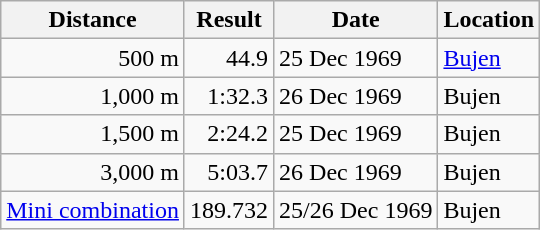<table class="wikitable">
<tr>
<th>Distance</th>
<th>Result</th>
<th>Date</th>
<th>Location</th>
</tr>
<tr align="right">
<td>500 m</td>
<td>44.9</td>
<td align="left">25 Dec 1969</td>
<td align="left"><a href='#'>Bujen</a></td>
</tr>
<tr align="right">
<td>1,000 m</td>
<td>1:32.3</td>
<td align="left">26 Dec 1969</td>
<td align="left">Bujen</td>
</tr>
<tr align="right">
<td>1,500 m</td>
<td>2:24.2</td>
<td align="left">25 Dec 1969</td>
<td align="left">Bujen</td>
</tr>
<tr align="right">
<td>3,000 m</td>
<td>5:03.7</td>
<td align="left">26 Dec 1969</td>
<td align="left">Bujen</td>
</tr>
<tr align="right">
<td><a href='#'>Mini combination</a></td>
<td>189.732</td>
<td align="left">25/26 Dec 1969</td>
<td align="left">Bujen</td>
</tr>
</table>
